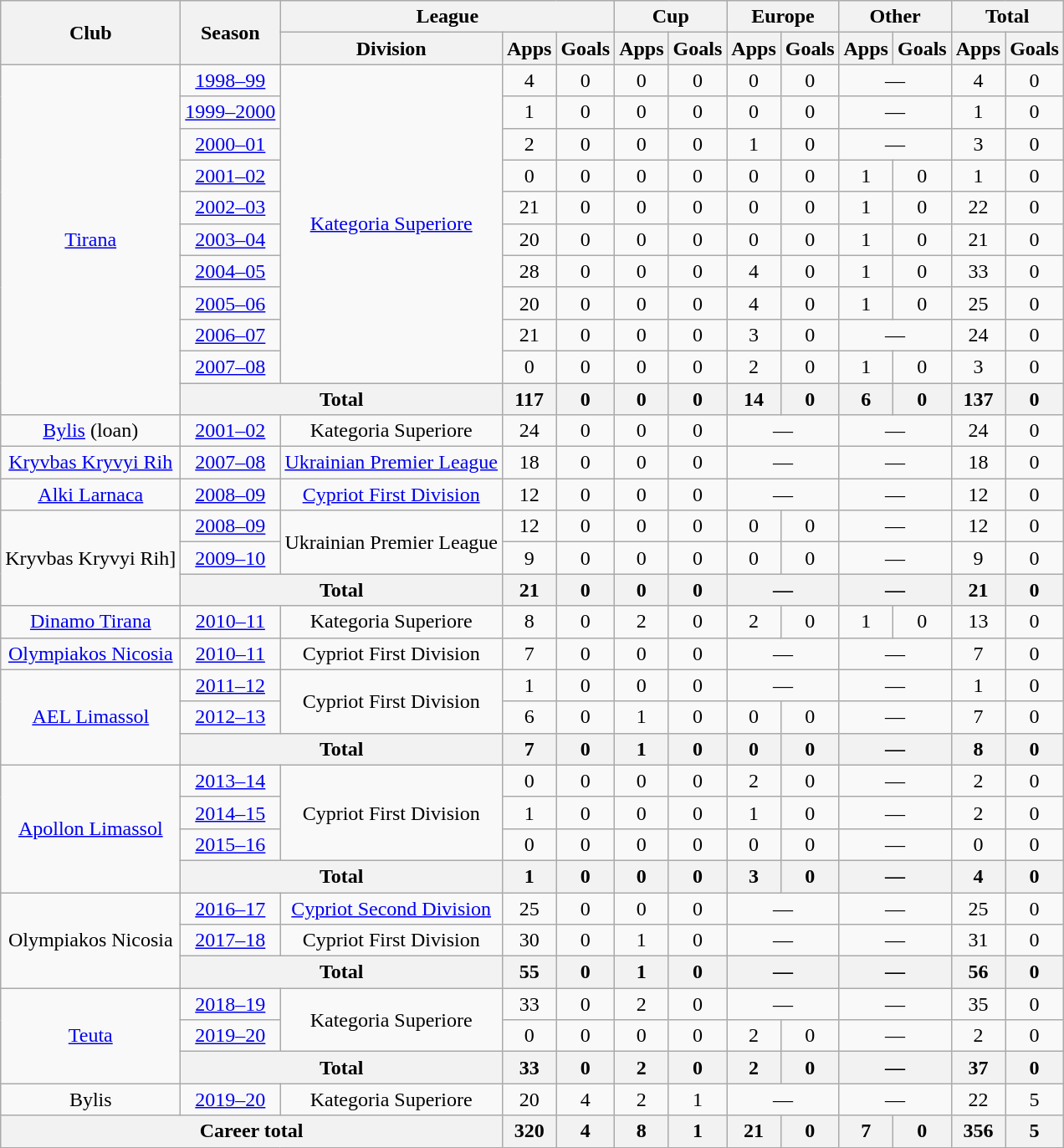<table class="wikitable" style="text-align:center">
<tr>
<th rowspan="2">Club</th>
<th rowspan="2">Season</th>
<th colspan="3">League</th>
<th colspan="2">Cup</th>
<th colspan="2">Europe</th>
<th colspan="2">Other</th>
<th colspan="2">Total</th>
</tr>
<tr>
<th>Division</th>
<th>Apps</th>
<th>Goals</th>
<th>Apps</th>
<th>Goals</th>
<th>Apps</th>
<th>Goals</th>
<th>Apps</th>
<th>Goals</th>
<th>Apps</th>
<th>Goals</th>
</tr>
<tr>
<td rowspan="11"><a href='#'>Tirana</a></td>
<td><a href='#'>1998–99</a></td>
<td rowspan="10"><a href='#'>Kategoria Superiore</a></td>
<td>4</td>
<td>0</td>
<td>0</td>
<td>0</td>
<td>0</td>
<td>0</td>
<td colspan="2">—</td>
<td>4</td>
<td>0</td>
</tr>
<tr>
<td><a href='#'>1999–2000</a></td>
<td>1</td>
<td>0</td>
<td>0</td>
<td>0</td>
<td>0</td>
<td>0</td>
<td colspan="2">—</td>
<td>1</td>
<td>0</td>
</tr>
<tr>
<td><a href='#'>2000–01</a></td>
<td>2</td>
<td>0</td>
<td>0</td>
<td>0</td>
<td>1</td>
<td>0</td>
<td colspan="2">—</td>
<td>3</td>
<td>0</td>
</tr>
<tr>
<td><a href='#'>2001–02</a></td>
<td>0</td>
<td>0</td>
<td>0</td>
<td>0</td>
<td>0</td>
<td>0</td>
<td>1</td>
<td>0</td>
<td>1</td>
<td>0</td>
</tr>
<tr>
<td><a href='#'>2002–03</a></td>
<td>21</td>
<td>0</td>
<td>0</td>
<td>0</td>
<td>0</td>
<td>0</td>
<td>1</td>
<td>0</td>
<td>22</td>
<td>0</td>
</tr>
<tr>
<td><a href='#'>2003–04</a></td>
<td>20</td>
<td>0</td>
<td>0</td>
<td>0</td>
<td>0</td>
<td>0</td>
<td>1</td>
<td>0</td>
<td>21</td>
<td>0</td>
</tr>
<tr>
<td><a href='#'>2004–05</a></td>
<td>28</td>
<td>0</td>
<td>0</td>
<td>0</td>
<td>4</td>
<td>0</td>
<td>1</td>
<td>0</td>
<td>33</td>
<td>0</td>
</tr>
<tr>
<td><a href='#'>2005–06</a></td>
<td>20</td>
<td>0</td>
<td>0</td>
<td>0</td>
<td>4</td>
<td>0</td>
<td>1</td>
<td>0</td>
<td>25</td>
<td>0</td>
</tr>
<tr>
<td><a href='#'>2006–07</a></td>
<td>21</td>
<td>0</td>
<td>0</td>
<td>0</td>
<td>3</td>
<td>0</td>
<td colspan="2">—</td>
<td>24</td>
<td>0</td>
</tr>
<tr>
<td><a href='#'>2007–08</a></td>
<td>0</td>
<td>0</td>
<td>0</td>
<td>0</td>
<td>2</td>
<td>0</td>
<td>1</td>
<td>0</td>
<td>3</td>
<td>0</td>
</tr>
<tr>
<th colspan="2">Total</th>
<th>117</th>
<th>0</th>
<th>0</th>
<th>0</th>
<th>14</th>
<th>0</th>
<th>6</th>
<th>0</th>
<th>137</th>
<th>0</th>
</tr>
<tr>
<td><a href='#'>Bylis</a> (loan)</td>
<td><a href='#'>2001–02</a></td>
<td>Kategoria Superiore</td>
<td>24</td>
<td>0</td>
<td>0</td>
<td>0</td>
<td colspan="2">—</td>
<td colspan="2">—</td>
<td>24</td>
<td>0</td>
</tr>
<tr>
<td><a href='#'>Kryvbas Kryvyi Rih</a></td>
<td><a href='#'>2007–08</a></td>
<td><a href='#'>Ukrainian Premier League</a></td>
<td>18</td>
<td>0</td>
<td>0</td>
<td>0</td>
<td colspan="2">—</td>
<td colspan="2">—</td>
<td>18</td>
<td>0</td>
</tr>
<tr>
<td><a href='#'>Alki Larnaca</a></td>
<td><a href='#'>2008–09</a></td>
<td><a href='#'>Cypriot First Division</a></td>
<td>12</td>
<td>0</td>
<td>0</td>
<td>0</td>
<td colspan="2">—</td>
<td colspan="2">—</td>
<td>12</td>
<td>0</td>
</tr>
<tr>
<td rowspan="3">Kryvbas Kryvyi Rih]</td>
<td><a href='#'>2008–09</a></td>
<td rowspan="2">Ukrainian Premier League</td>
<td>12</td>
<td>0</td>
<td>0</td>
<td>0</td>
<td>0</td>
<td>0</td>
<td colspan="2">—</td>
<td>12</td>
<td>0</td>
</tr>
<tr>
<td><a href='#'>2009–10</a></td>
<td>9</td>
<td>0</td>
<td>0</td>
<td>0</td>
<td>0</td>
<td>0</td>
<td colspan="2">—</td>
<td>9</td>
<td>0</td>
</tr>
<tr>
<th colspan="2">Total</th>
<th>21</th>
<th>0</th>
<th>0</th>
<th>0</th>
<th colspan="2">—</th>
<th colspan="2">—</th>
<th>21</th>
<th>0</th>
</tr>
<tr>
<td><a href='#'>Dinamo Tirana</a></td>
<td><a href='#'>2010–11</a></td>
<td>Kategoria Superiore</td>
<td>8</td>
<td>0</td>
<td>2</td>
<td>0</td>
<td>2</td>
<td>0</td>
<td>1</td>
<td>0</td>
<td>13</td>
<td>0</td>
</tr>
<tr>
<td><a href='#'>Olympiakos Nicosia</a></td>
<td><a href='#'>2010–11</a></td>
<td>Cypriot First Division</td>
<td>7</td>
<td>0</td>
<td>0</td>
<td>0</td>
<td colspan="2">—</td>
<td colspan="2">—</td>
<td>7</td>
<td>0</td>
</tr>
<tr>
<td rowspan="3"><a href='#'>AEL Limassol</a></td>
<td><a href='#'>2011–12</a></td>
<td rowspan="2">Cypriot First Division</td>
<td>1</td>
<td>0</td>
<td>0</td>
<td>0</td>
<td colspan="2">—</td>
<td colspan="2">—</td>
<td>1</td>
<td>0</td>
</tr>
<tr>
<td><a href='#'>2012–13</a></td>
<td>6</td>
<td>0</td>
<td>1</td>
<td>0</td>
<td>0</td>
<td>0</td>
<td colspan="2">—</td>
<td>7</td>
<td>0</td>
</tr>
<tr>
<th colspan="2">Total</th>
<th>7</th>
<th>0</th>
<th>1</th>
<th>0</th>
<th>0</th>
<th>0</th>
<th colspan="2">—</th>
<th>8</th>
<th>0</th>
</tr>
<tr>
<td rowspan="4"><a href='#'>Apollon Limassol</a></td>
<td><a href='#'>2013–14</a></td>
<td rowspan="3">Cypriot First Division</td>
<td>0</td>
<td>0</td>
<td>0</td>
<td>0</td>
<td>2</td>
<td>0</td>
<td colspan="2">—</td>
<td>2</td>
<td>0</td>
</tr>
<tr>
<td><a href='#'>2014–15</a></td>
<td>1</td>
<td>0</td>
<td>0</td>
<td>0</td>
<td>1</td>
<td>0</td>
<td colspan="2">—</td>
<td>2</td>
<td>0</td>
</tr>
<tr>
<td><a href='#'>2015–16</a></td>
<td>0</td>
<td>0</td>
<td>0</td>
<td>0</td>
<td>0</td>
<td>0</td>
<td colspan="2">—</td>
<td>0</td>
<td>0</td>
</tr>
<tr>
<th colspan="2">Total</th>
<th>1</th>
<th>0</th>
<th>0</th>
<th>0</th>
<th>3</th>
<th>0</th>
<th colspan="2">—</th>
<th>4</th>
<th>0</th>
</tr>
<tr>
<td rowspan="3">Olympiakos Nicosia</td>
<td><a href='#'>2016–17</a></td>
<td><a href='#'>Cypriot Second Division</a></td>
<td>25</td>
<td>0</td>
<td>0</td>
<td>0</td>
<td colspan="2">—</td>
<td colspan="2">—</td>
<td>25</td>
<td>0</td>
</tr>
<tr>
<td><a href='#'>2017–18</a></td>
<td>Cypriot First Division</td>
<td>30</td>
<td>0</td>
<td>1</td>
<td>0</td>
<td colspan="2">—</td>
<td colspan="2">—</td>
<td>31</td>
<td>0</td>
</tr>
<tr>
<th colspan="2">Total</th>
<th>55</th>
<th>0</th>
<th>1</th>
<th>0</th>
<th colspan="2">—</th>
<th colspan="2">—</th>
<th>56</th>
<th>0</th>
</tr>
<tr>
<td rowspan="3"><a href='#'>Teuta</a></td>
<td><a href='#'>2018–19</a></td>
<td rowspan="2">Kategoria Superiore</td>
<td>33</td>
<td>0</td>
<td>2</td>
<td>0</td>
<td colspan="2">—</td>
<td colspan="2">—</td>
<td>35</td>
<td>0</td>
</tr>
<tr>
<td><a href='#'>2019–20</a></td>
<td>0</td>
<td>0</td>
<td>0</td>
<td>0</td>
<td>2</td>
<td>0</td>
<td colspan="2">—</td>
<td>2</td>
<td>0</td>
</tr>
<tr>
<th colspan="2">Total</th>
<th>33</th>
<th>0</th>
<th>2</th>
<th>0</th>
<th>2</th>
<th>0</th>
<th colspan="2">—</th>
<th>37</th>
<th>0</th>
</tr>
<tr>
<td>Bylis</td>
<td><a href='#'>2019–20</a></td>
<td>Kategoria Superiore</td>
<td>20</td>
<td>4</td>
<td>2</td>
<td>1</td>
<td colspan="2">—</td>
<td colspan="2">—</td>
<td>22</td>
<td>5</td>
</tr>
<tr>
<th colspan="3">Career total</th>
<th>320</th>
<th>4</th>
<th>8</th>
<th>1</th>
<th>21</th>
<th>0</th>
<th>7</th>
<th>0</th>
<th>356</th>
<th>5</th>
</tr>
</table>
